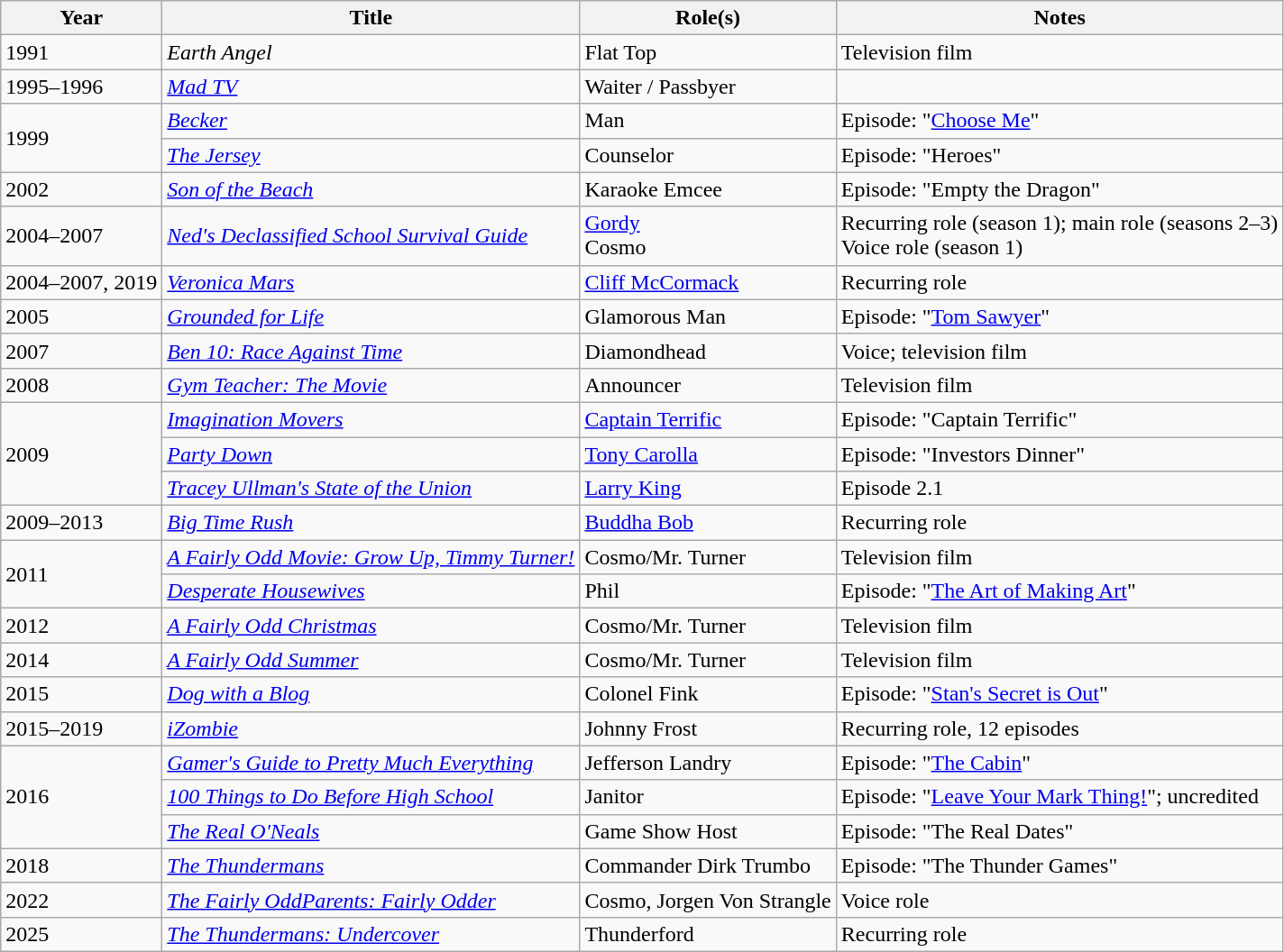<table class="wikitable">
<tr>
<th>Year</th>
<th>Title</th>
<th>Role(s)</th>
<th>Notes</th>
</tr>
<tr>
<td>1991</td>
<td><em>Earth Angel</em></td>
<td>Flat Top</td>
<td>Television film</td>
</tr>
<tr>
<td>1995–1996</td>
<td><em><a href='#'>Mad TV</a></em></td>
<td>Waiter / Passbyer</td>
<td></td>
</tr>
<tr>
<td rowspan=2>1999</td>
<td><em><a href='#'>Becker</a></em></td>
<td>Man</td>
<td>Episode: "<a href='#'>Choose Me</a>"</td>
</tr>
<tr>
<td><em><a href='#'>The Jersey</a></em></td>
<td>Counselor</td>
<td>Episode: "Heroes"</td>
</tr>
<tr>
<td>2002</td>
<td><em><a href='#'>Son of the Beach</a></em></td>
<td>Karaoke Emcee</td>
<td>Episode: "Empty the Dragon"</td>
</tr>
<tr>
<td>2004–2007</td>
<td><em><a href='#'>Ned's Declassified School Survival Guide</a></em></td>
<td><a href='#'>Gordy</a><br>Cosmo</td>
<td>Recurring role (season 1); main role (seasons 2–3)<br>Voice role (season 1)</td>
</tr>
<tr>
<td>2004–2007, 2019</td>
<td><em><a href='#'>Veronica Mars</a></em></td>
<td><a href='#'>Cliff McCormack</a></td>
<td>Recurring role</td>
</tr>
<tr>
<td>2005</td>
<td><em><a href='#'>Grounded for Life</a></em></td>
<td>Glamorous Man</td>
<td>Episode: "<a href='#'>Tom Sawyer</a>"</td>
</tr>
<tr>
<td>2007</td>
<td><em><a href='#'>Ben 10: Race Against Time</a></em></td>
<td>Diamondhead</td>
<td>Voice; television film</td>
</tr>
<tr>
<td>2008</td>
<td><em><a href='#'>Gym Teacher: The Movie</a></em></td>
<td>Announcer</td>
<td>Television film</td>
</tr>
<tr>
<td rowspan=3>2009</td>
<td><em><a href='#'>Imagination Movers</a></em></td>
<td><a href='#'>Captain Terrific</a></td>
<td>Episode: "Captain Terrific"</td>
</tr>
<tr>
<td><em><a href='#'>Party Down</a></em></td>
<td><a href='#'>Tony Carolla</a></td>
<td>Episode: "Investors Dinner"</td>
</tr>
<tr>
<td><em><a href='#'>Tracey Ullman's State of the Union</a></em></td>
<td><a href='#'>Larry King</a></td>
<td>Episode 2.1</td>
</tr>
<tr>
<td>2009–2013</td>
<td><em><a href='#'>Big Time Rush</a></em></td>
<td><a href='#'>Buddha Bob</a></td>
<td>Recurring role</td>
</tr>
<tr>
<td rowspan=2>2011</td>
<td><em><a href='#'>A Fairly Odd Movie: Grow Up, Timmy Turner!</a></em></td>
<td>Cosmo/Mr. Turner</td>
<td>Television film</td>
</tr>
<tr>
<td><em><a href='#'>Desperate Housewives</a></em></td>
<td>Phil</td>
<td>Episode: "<a href='#'>The Art of Making Art</a>"</td>
</tr>
<tr>
<td>2012</td>
<td><em><a href='#'>A Fairly Odd Christmas</a></em></td>
<td>Cosmo/Mr. Turner</td>
<td>Television film</td>
</tr>
<tr>
<td>2014</td>
<td><em><a href='#'>A Fairly Odd Summer</a></em></td>
<td>Cosmo/Mr. Turner</td>
<td>Television film</td>
</tr>
<tr>
<td>2015</td>
<td><em><a href='#'>Dog with a Blog</a></em></td>
<td>Colonel Fink</td>
<td>Episode: "<a href='#'>Stan's Secret is Out</a>"</td>
</tr>
<tr>
<td>2015–2019</td>
<td><em><a href='#'>iZombie</a></em></td>
<td>Johnny Frost</td>
<td>Recurring role, 12 episodes</td>
</tr>
<tr>
<td rowspan="3">2016</td>
<td><em><a href='#'>Gamer's Guide to Pretty Much Everything</a></em></td>
<td>Jefferson Landry</td>
<td>Episode: "<a href='#'>The Cabin</a>"</td>
</tr>
<tr>
<td><em><a href='#'>100 Things to Do Before High School</a></em></td>
<td>Janitor</td>
<td>Episode: "<a href='#'>Leave Your Mark Thing!</a>"; uncredited</td>
</tr>
<tr>
<td><em><a href='#'>The Real O'Neals</a></em></td>
<td>Game Show Host</td>
<td>Episode: "The Real Dates"</td>
</tr>
<tr>
<td>2018</td>
<td><em><a href='#'>The Thundermans</a></em></td>
<td>Commander Dirk Trumbo</td>
<td>Episode: "The Thunder Games"</td>
</tr>
<tr>
<td>2022</td>
<td><em><a href='#'>The Fairly OddParents: Fairly Odder</a></em></td>
<td>Cosmo, Jorgen Von Strangle</td>
<td>Voice role</td>
</tr>
<tr>
<td>2025</td>
<td><em><a href='#'>The Thundermans: Undercover</a></em></td>
<td>Thunderford</td>
<td>Recurring role</td>
</tr>
</table>
